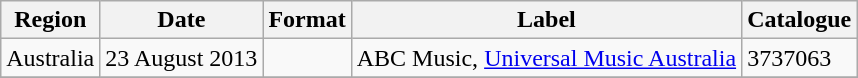<table class="wikitable plainrowheaders">
<tr>
<th scope="col">Region</th>
<th scope="col">Date</th>
<th scope="col">Format</th>
<th scope="col">Label</th>
<th scope="col">Catalogue</th>
</tr>
<tr>
<td>Australia</td>
<td>23 August 2013</td>
<td></td>
<td>ABC Music, <a href='#'>Universal Music Australia</a></td>
<td>3737063</td>
</tr>
<tr>
</tr>
</table>
